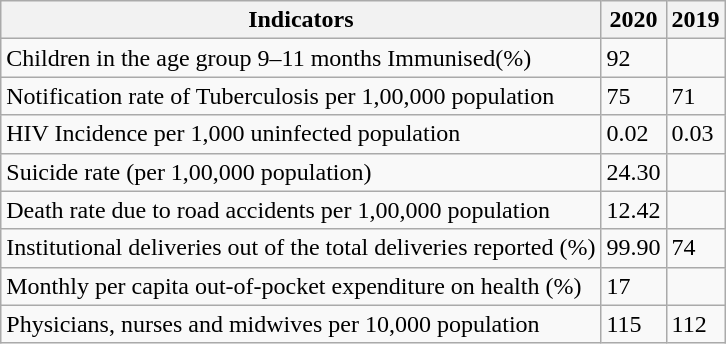<table class="wikitable">
<tr>
<th>Indicators</th>
<th>2020</th>
<th>2019</th>
</tr>
<tr>
<td>Children in the age group 9–11 months Immunised(%)</td>
<td>92</td>
<td></td>
</tr>
<tr>
<td>Notification rate of Tuberculosis per 1,00,000 population</td>
<td>75</td>
<td>71</td>
</tr>
<tr>
<td>HIV Incidence per 1,000 uninfected population</td>
<td>0.02</td>
<td>0.03</td>
</tr>
<tr>
<td>Suicide rate (per 1,00,000 population)</td>
<td>24.30</td>
<td></td>
</tr>
<tr>
<td>Death rate due to road accidents per 1,00,000 population</td>
<td>12.42</td>
<td></td>
</tr>
<tr>
<td>Institutional deliveries out of the total deliveries reported (%)</td>
<td>99.90</td>
<td>74</td>
</tr>
<tr>
<td>Monthly per capita out-of-pocket expenditure on health (%)</td>
<td>17</td>
<td></td>
</tr>
<tr>
<td>Physicians, nurses and midwives per 10,000 population</td>
<td>115</td>
<td>112</td>
</tr>
</table>
